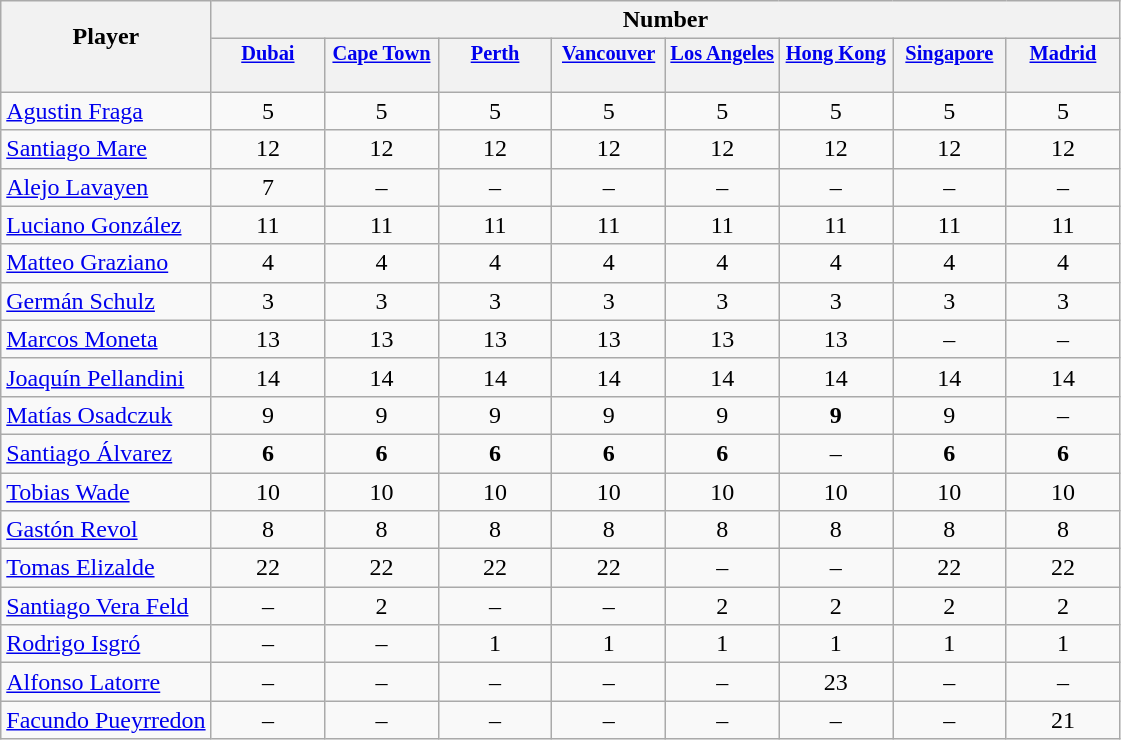<table class="wikitable sortable" style="text-align:center;">
<tr>
<th rowspan="2" style="border-bottom:0px;">Player</th>
<th colspan="8">Number</th>
</tr>
<tr>
<th valign="top" style="width:5.2em; border-bottom:0px; padding:2px; font-size:85%;"><a href='#'>Dubai</a></th>
<th valign="top" style="width:5.2em; border-bottom:0px; padding:2px; font-size:85%;"><a href='#'>Cape Town</a></th>
<th valign="top" style="width:5.2em; border-bottom:0px; padding:2px; font-size:85%;"><a href='#'>Perth</a></th>
<th valign="top" style="width:5.2em; border-bottom:0px; padding:2px; font-size:85%;"><a href='#'>Vancouver</a></th>
<th valign="top" style="width:5.2em; border-bottom:0px; padding:2px; font-size:85%;"><a href='#'>Los Angeles</a></th>
<th valign="top" style="width:5.2em; border-bottom:0px; padding:2px; font-size:85%;"><a href='#'>Hong Kong</a></th>
<th valign="top" style="width:5.2em; border-bottom:0px; padding:2px; font-size:85%;"><a href='#'>Singapore</a></th>
<th valign="top" style="width:5.2em; border-bottom:0px; padding:2px; font-size:85%;"><a href='#'>Madrid</a></th>
</tr>
<tr style="line-height:8px;">
<th style="border-top:0px;"> </th>
<th data-sort-type="number" style="border-top:0px;"></th>
<th data-sort-type="number" style="border-top:0px;"></th>
<th data-sort-type="number" style="border-top:0px;"></th>
<th data-sort-type="number" style="border-top:0px;"></th>
<th data-sort-type="number" style="border-top:0px;"></th>
<th data-sort-type="number" style="border-top:0px;"></th>
<th data-sort-type="number" style="border-top:0px;"></th>
<th data-sort-type="number" style="border-top:0px;"></th>
</tr>
<tr>
<td align="left"><a href='#'>Agustin Fraga</a></td>
<td>5</td>
<td>5</td>
<td>5</td>
<td>5</td>
<td>5</td>
<td>5</td>
<td>5</td>
<td>5</td>
</tr>
<tr>
<td align="left"><a href='#'>Santiago Mare</a></td>
<td>12</td>
<td>12</td>
<td>12</td>
<td>12</td>
<td>12</td>
<td>12</td>
<td>12</td>
<td>12</td>
</tr>
<tr>
<td align="left"><a href='#'>Alejo Lavayen</a></td>
<td>7</td>
<td>–</td>
<td>–</td>
<td>–</td>
<td>–</td>
<td>–</td>
<td>–</td>
<td>–</td>
</tr>
<tr>
<td align="left"><a href='#'>Luciano González</a></td>
<td>11</td>
<td>11</td>
<td>11</td>
<td>11</td>
<td>11</td>
<td>11</td>
<td>11</td>
<td>11</td>
</tr>
<tr>
<td align="left"><a href='#'>Matteo Graziano</a></td>
<td>4</td>
<td>4</td>
<td>4</td>
<td>4</td>
<td>4</td>
<td>4</td>
<td>4</td>
<td>4</td>
</tr>
<tr>
<td align="left"><a href='#'>Germán Schulz</a></td>
<td>3</td>
<td>3</td>
<td>3</td>
<td>3</td>
<td>3</td>
<td>3</td>
<td>3</td>
<td>3</td>
</tr>
<tr>
<td align="left"><a href='#'>Marcos Moneta</a></td>
<td>13</td>
<td>13</td>
<td>13</td>
<td>13</td>
<td>13</td>
<td>13</td>
<td>–</td>
<td>–</td>
</tr>
<tr>
<td align="left"><a href='#'>Joaquín Pellandini</a></td>
<td>14</td>
<td>14</td>
<td>14</td>
<td>14</td>
<td>14</td>
<td>14</td>
<td>14</td>
<td>14</td>
</tr>
<tr>
<td align="left"><a href='#'>Matías Osadczuk</a></td>
<td>9</td>
<td>9</td>
<td>9</td>
<td>9</td>
<td>9</td>
<td><strong>9</strong></td>
<td>9</td>
<td>–</td>
</tr>
<tr>
<td align="left"><a href='#'>Santiago Álvarez</a></td>
<td><strong>6</strong></td>
<td><strong>6</strong></td>
<td><strong>6</strong></td>
<td><strong>6</strong></td>
<td><strong>6</strong></td>
<td>–</td>
<td><strong>6</strong></td>
<td><strong>6</strong></td>
</tr>
<tr>
<td align="left"><a href='#'>Tobias Wade</a></td>
<td>10</td>
<td>10</td>
<td>10</td>
<td>10</td>
<td>10</td>
<td>10</td>
<td>10</td>
<td>10</td>
</tr>
<tr>
<td align="left"><a href='#'>Gastón Revol</a></td>
<td>8</td>
<td>8</td>
<td>8</td>
<td>8</td>
<td>8</td>
<td>8</td>
<td>8</td>
<td>8</td>
</tr>
<tr>
<td align="left"><a href='#'>Tomas Elizalde</a></td>
<td>22</td>
<td>22</td>
<td>22</td>
<td>22</td>
<td>–</td>
<td>–</td>
<td>22</td>
<td>22</td>
</tr>
<tr>
<td align="left"><a href='#'>Santiago Vera Feld</a></td>
<td>–</td>
<td>2</td>
<td>–</td>
<td>–</td>
<td>2</td>
<td>2</td>
<td>2</td>
<td>2</td>
</tr>
<tr>
<td align="left"><a href='#'>Rodrigo Isgró</a></td>
<td>–</td>
<td>–</td>
<td>1</td>
<td>1</td>
<td>1</td>
<td>1</td>
<td>1</td>
<td>1</td>
</tr>
<tr>
<td align="left"><a href='#'>Alfonso Latorre</a></td>
<td>–</td>
<td>–</td>
<td>–</td>
<td>–</td>
<td>–</td>
<td>23</td>
<td>–</td>
<td>–</td>
</tr>
<tr>
<td align="left"><a href='#'>Facundo Pueyrredon</a></td>
<td>–</td>
<td>–</td>
<td>–</td>
<td>–</td>
<td>–</td>
<td>–</td>
<td>–</td>
<td>21</td>
</tr>
</table>
